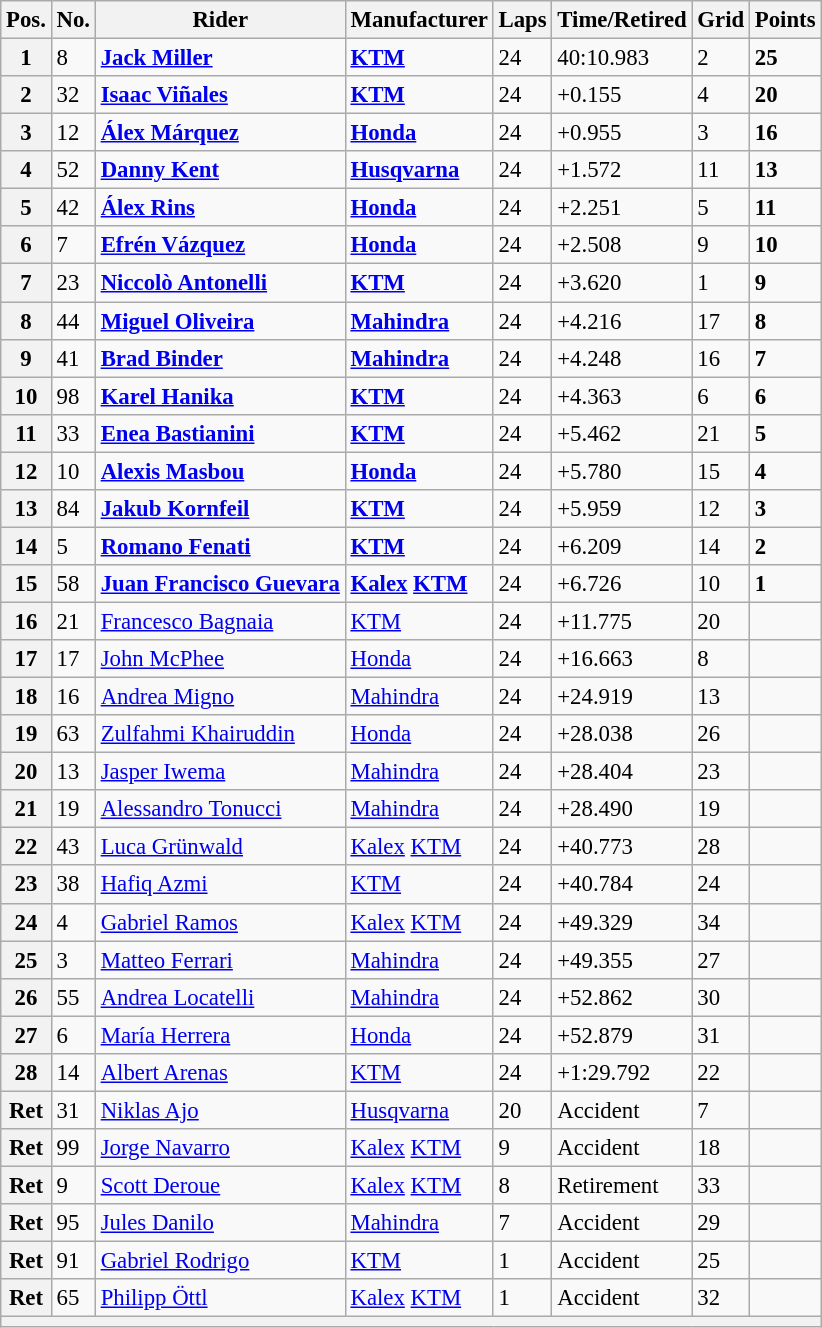<table class="wikitable" style="font-size: 95%;">
<tr>
<th>Pos.</th>
<th>No.</th>
<th>Rider</th>
<th>Manufacturer</th>
<th>Laps</th>
<th>Time/Retired</th>
<th>Grid</th>
<th>Points</th>
</tr>
<tr>
<th>1</th>
<td>8</td>
<td> <strong><a href='#'>Jack Miller</a></strong></td>
<td><strong><a href='#'>KTM</a></strong></td>
<td>24</td>
<td>40:10.983</td>
<td>2</td>
<td><strong>25</strong></td>
</tr>
<tr>
<th>2</th>
<td>32</td>
<td> <strong><a href='#'>Isaac Viñales</a></strong></td>
<td><strong><a href='#'>KTM</a></strong></td>
<td>24</td>
<td>+0.155</td>
<td>4</td>
<td><strong>20</strong></td>
</tr>
<tr>
<th>3</th>
<td>12</td>
<td> <strong><a href='#'>Álex Márquez</a></strong></td>
<td><strong><a href='#'>Honda</a></strong></td>
<td>24</td>
<td>+0.955</td>
<td>3</td>
<td><strong>16</strong></td>
</tr>
<tr>
<th>4</th>
<td>52</td>
<td> <strong><a href='#'>Danny Kent</a></strong></td>
<td><strong><a href='#'>Husqvarna</a></strong></td>
<td>24</td>
<td>+1.572</td>
<td>11</td>
<td><strong>13</strong></td>
</tr>
<tr>
<th>5</th>
<td>42</td>
<td> <strong><a href='#'>Álex Rins</a></strong></td>
<td><strong><a href='#'>Honda</a></strong></td>
<td>24</td>
<td>+2.251</td>
<td>5</td>
<td><strong>11</strong></td>
</tr>
<tr>
<th>6</th>
<td>7</td>
<td> <strong><a href='#'>Efrén Vázquez</a></strong></td>
<td><strong><a href='#'>Honda</a></strong></td>
<td>24</td>
<td>+2.508</td>
<td>9</td>
<td><strong>10</strong></td>
</tr>
<tr>
<th>7</th>
<td>23</td>
<td> <strong><a href='#'>Niccolò Antonelli</a></strong></td>
<td><strong><a href='#'>KTM</a></strong></td>
<td>24</td>
<td>+3.620</td>
<td>1</td>
<td><strong>9</strong></td>
</tr>
<tr>
<th>8</th>
<td>44</td>
<td> <strong><a href='#'>Miguel Oliveira</a></strong></td>
<td><strong><a href='#'>Mahindra</a></strong></td>
<td>24</td>
<td>+4.216</td>
<td>17</td>
<td><strong>8</strong></td>
</tr>
<tr>
<th>9</th>
<td>41</td>
<td> <strong><a href='#'>Brad Binder</a></strong></td>
<td><strong><a href='#'>Mahindra</a></strong></td>
<td>24</td>
<td>+4.248</td>
<td>16</td>
<td><strong>7</strong></td>
</tr>
<tr>
<th>10</th>
<td>98</td>
<td> <strong><a href='#'>Karel Hanika</a></strong></td>
<td><strong><a href='#'>KTM</a></strong></td>
<td>24</td>
<td>+4.363</td>
<td>6</td>
<td><strong>6</strong></td>
</tr>
<tr>
<th>11</th>
<td>33</td>
<td> <strong><a href='#'>Enea Bastianini</a></strong></td>
<td><strong><a href='#'>KTM</a></strong></td>
<td>24</td>
<td>+5.462</td>
<td>21</td>
<td><strong>5</strong></td>
</tr>
<tr>
<th>12</th>
<td>10</td>
<td> <strong><a href='#'>Alexis Masbou</a></strong></td>
<td><strong><a href='#'>Honda</a></strong></td>
<td>24</td>
<td>+5.780</td>
<td>15</td>
<td><strong>4</strong></td>
</tr>
<tr>
<th>13</th>
<td>84</td>
<td> <strong><a href='#'>Jakub Kornfeil</a></strong></td>
<td><strong><a href='#'>KTM</a></strong></td>
<td>24</td>
<td>+5.959</td>
<td>12</td>
<td><strong>3</strong></td>
</tr>
<tr>
<th>14</th>
<td>5</td>
<td> <strong><a href='#'>Romano Fenati</a></strong></td>
<td><strong><a href='#'>KTM</a></strong></td>
<td>24</td>
<td>+6.209</td>
<td>14</td>
<td><strong>2</strong></td>
</tr>
<tr>
<th>15</th>
<td>58</td>
<td> <strong><a href='#'>Juan Francisco Guevara</a></strong></td>
<td><strong><a href='#'>Kalex</a> <a href='#'>KTM</a></strong></td>
<td>24</td>
<td>+6.726</td>
<td>10</td>
<td><strong>1</strong></td>
</tr>
<tr>
<th>16</th>
<td>21</td>
<td> <a href='#'>Francesco Bagnaia</a></td>
<td><a href='#'>KTM</a></td>
<td>24</td>
<td>+11.775</td>
<td>20</td>
<td></td>
</tr>
<tr>
<th>17</th>
<td>17</td>
<td> <a href='#'>John McPhee</a></td>
<td><a href='#'>Honda</a></td>
<td>24</td>
<td>+16.663</td>
<td>8</td>
<td></td>
</tr>
<tr>
<th>18</th>
<td>16</td>
<td> <a href='#'>Andrea Migno</a></td>
<td><a href='#'>Mahindra</a></td>
<td>24</td>
<td>+24.919</td>
<td>13</td>
<td></td>
</tr>
<tr>
<th>19</th>
<td>63</td>
<td> <a href='#'>Zulfahmi Khairuddin</a></td>
<td><a href='#'>Honda</a></td>
<td>24</td>
<td>+28.038</td>
<td>26</td>
<td></td>
</tr>
<tr>
<th>20</th>
<td>13</td>
<td> <a href='#'>Jasper Iwema</a></td>
<td><a href='#'>Mahindra</a></td>
<td>24</td>
<td>+28.404</td>
<td>23</td>
<td></td>
</tr>
<tr>
<th>21</th>
<td>19</td>
<td> <a href='#'>Alessandro Tonucci</a></td>
<td><a href='#'>Mahindra</a></td>
<td>24</td>
<td>+28.490</td>
<td>19</td>
<td></td>
</tr>
<tr>
<th>22</th>
<td>43</td>
<td> <a href='#'>Luca Grünwald</a></td>
<td><a href='#'>Kalex</a> <a href='#'>KTM</a></td>
<td>24</td>
<td>+40.773</td>
<td>28</td>
<td></td>
</tr>
<tr>
<th>23</th>
<td>38</td>
<td> <a href='#'>Hafiq Azmi</a></td>
<td><a href='#'>KTM</a></td>
<td>24</td>
<td>+40.784</td>
<td>24</td>
<td></td>
</tr>
<tr>
<th>24</th>
<td>4</td>
<td> <a href='#'>Gabriel Ramos</a></td>
<td><a href='#'>Kalex</a> <a href='#'>KTM</a></td>
<td>24</td>
<td>+49.329</td>
<td>34</td>
<td></td>
</tr>
<tr>
<th>25</th>
<td>3</td>
<td> <a href='#'>Matteo Ferrari</a></td>
<td><a href='#'>Mahindra</a></td>
<td>24</td>
<td>+49.355</td>
<td>27</td>
<td></td>
</tr>
<tr>
<th>26</th>
<td>55</td>
<td> <a href='#'>Andrea Locatelli</a></td>
<td><a href='#'>Mahindra</a></td>
<td>24</td>
<td>+52.862</td>
<td>30</td>
<td></td>
</tr>
<tr>
<th>27</th>
<td>6</td>
<td> <a href='#'>María Herrera</a></td>
<td><a href='#'>Honda</a></td>
<td>24</td>
<td>+52.879</td>
<td>31</td>
<td></td>
</tr>
<tr>
<th>28</th>
<td>14</td>
<td> <a href='#'>Albert Arenas</a></td>
<td><a href='#'>KTM</a></td>
<td>24</td>
<td>+1:29.792</td>
<td>22</td>
<td></td>
</tr>
<tr>
<th>Ret</th>
<td>31</td>
<td> <a href='#'>Niklas Ajo</a></td>
<td><a href='#'>Husqvarna</a></td>
<td>20</td>
<td>Accident</td>
<td>7</td>
<td></td>
</tr>
<tr>
<th>Ret</th>
<td>99</td>
<td> <a href='#'>Jorge Navarro</a></td>
<td><a href='#'>Kalex</a> <a href='#'>KTM</a></td>
<td>9</td>
<td>Accident</td>
<td>18</td>
<td></td>
</tr>
<tr>
<th>Ret</th>
<td>9</td>
<td> <a href='#'>Scott Deroue</a></td>
<td><a href='#'>Kalex</a> <a href='#'>KTM</a></td>
<td>8</td>
<td>Retirement</td>
<td>33</td>
<td></td>
</tr>
<tr>
<th>Ret</th>
<td>95</td>
<td> <a href='#'>Jules Danilo</a></td>
<td><a href='#'>Mahindra</a></td>
<td>7</td>
<td>Accident</td>
<td>29</td>
<td></td>
</tr>
<tr>
<th>Ret</th>
<td>91</td>
<td> <a href='#'>Gabriel Rodrigo</a></td>
<td><a href='#'>KTM</a></td>
<td>1</td>
<td>Accident</td>
<td>25</td>
<td></td>
</tr>
<tr>
<th>Ret</th>
<td>65</td>
<td> <a href='#'>Philipp Öttl</a></td>
<td><a href='#'>Kalex</a> <a href='#'>KTM</a></td>
<td>1</td>
<td>Accident</td>
<td>32</td>
<td></td>
</tr>
<tr>
<th colspan=8></th>
</tr>
</table>
